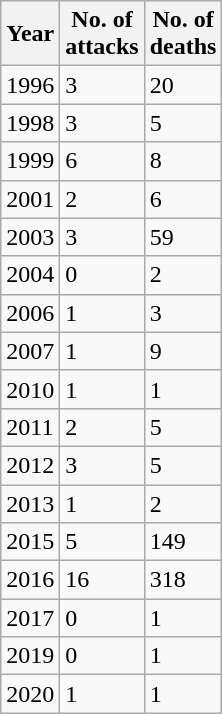<table class="wikitable sortable" style="display:inline-table;">
<tr>
<th>Year</th>
<th>No. of<br>attacks</th>
<th>No. of<br>deaths</th>
</tr>
<tr>
<td>1996</td>
<td>3</td>
<td>20</td>
</tr>
<tr>
<td>1998</td>
<td>3</td>
<td>5</td>
</tr>
<tr>
<td>1999</td>
<td>6</td>
<td>8</td>
</tr>
<tr>
<td>2001</td>
<td>2</td>
<td>6</td>
</tr>
<tr>
<td>2003</td>
<td>3</td>
<td>59</td>
</tr>
<tr>
<td>2004</td>
<td>0</td>
<td>2</td>
</tr>
<tr>
<td>2006</td>
<td>1</td>
<td>3</td>
</tr>
<tr>
<td>2007</td>
<td>1</td>
<td>9</td>
</tr>
<tr>
<td>2010</td>
<td>1</td>
<td>1</td>
</tr>
<tr>
<td>2011</td>
<td>2</td>
<td>5</td>
</tr>
<tr>
<td>2012</td>
<td>3</td>
<td>5</td>
</tr>
<tr>
<td>2013</td>
<td>1</td>
<td>2</td>
</tr>
<tr>
<td>2015</td>
<td>5</td>
<td>149</td>
</tr>
<tr>
<td>2016</td>
<td>16</td>
<td>318</td>
</tr>
<tr>
<td>2017</td>
<td>0</td>
<td>1</td>
</tr>
<tr>
<td>2019</td>
<td>0</td>
<td>1</td>
</tr>
<tr>
<td>2020</td>
<td>1</td>
<td>1</td>
</tr>
</table>
